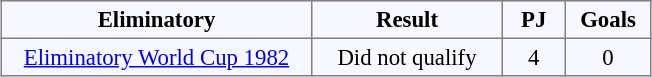<table align="center" bgcolor="#f7f8ff" border="1" cellpadding="3" cellspacing="0" class="" style="font-size: 95%; border: gray solid 1px; border-collapse: collapse;">
<tr>
<th width="200">Eliminatory</th>
<th width="120">Result</th>
<th width="35">PJ</th>
<th width="50">Goals</th>
</tr>
<tr align="center">
<td><a href='#'>Eliminatory World Cup 1982</a></td>
<td>Did not qualify</td>
<td>4</td>
<td>0</td>
</tr>
</table>
